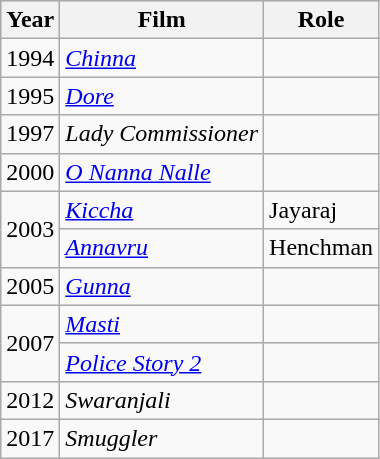<table class="wikitable sortable">
<tr style="background:#ccc; text-align:center;">
<th>Year</th>
<th>Film</th>
<th>Role</th>
</tr>
<tr>
<td>1994</td>
<td><em><a href='#'>Chinna</a></em></td>
<td></td>
</tr>
<tr>
<td>1995</td>
<td><em><a href='#'>Dore</a></em></td>
<td></td>
</tr>
<tr>
<td>1997</td>
<td><em>Lady Commissioner</em></td>
<td></td>
</tr>
<tr>
<td>2000</td>
<td><em><a href='#'>O Nanna Nalle</a></em></td>
<td></td>
</tr>
<tr>
<td rowspan="2">2003</td>
<td><em><a href='#'>Kiccha</a></em></td>
<td>Jayaraj</td>
</tr>
<tr>
<td><em><a href='#'>Annavru</a></em></td>
<td>Henchman</td>
</tr>
<tr>
<td>2005</td>
<td><em><a href='#'>Gunna</a></em></td>
<td></td>
</tr>
<tr>
<td rowspan="2">2007</td>
<td><em><a href='#'>Masti</a></em></td>
<td></td>
</tr>
<tr>
<td><em><a href='#'>Police Story 2</a></em></td>
<td></td>
</tr>
<tr>
<td>2012</td>
<td><em>Swaranjali</em></td>
<td></td>
</tr>
<tr>
<td>2017</td>
<td><em>Smuggler</em></td>
<td></td>
</tr>
</table>
